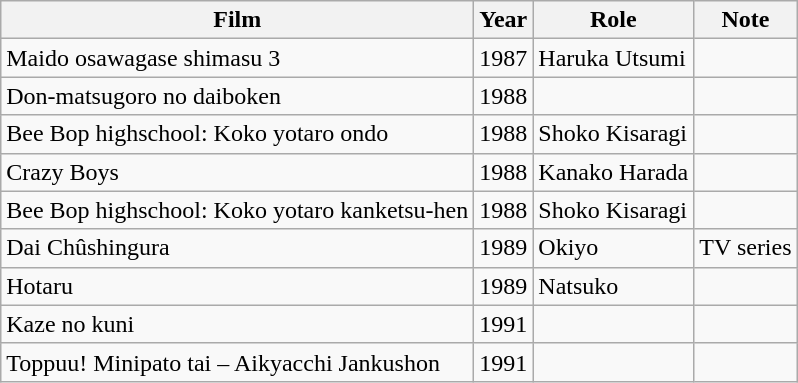<table class=wikitable>
<tr>
<th>Film</th>
<th>Year</th>
<th>Role</th>
<th>Note</th>
</tr>
<tr>
<td>Maido osawagase shimasu 3</td>
<td>1987</td>
<td>Haruka Utsumi</td>
<td></td>
</tr>
<tr>
<td>Don-matsugoro no daiboken</td>
<td>1988</td>
<td></td>
<td></td>
</tr>
<tr>
<td>Bee Bop highschool: Koko yotaro ondo</td>
<td>1988</td>
<td>Shoko Kisaragi</td>
<td></td>
</tr>
<tr>
<td>Crazy Boys</td>
<td>1988</td>
<td>Kanako Harada</td>
<td></td>
</tr>
<tr>
<td>Bee Bop highschool: Koko yotaro kanketsu-hen</td>
<td>1988</td>
<td>Shoko Kisaragi</td>
<td></td>
</tr>
<tr>
<td>Dai Chûshingura</td>
<td>1989</td>
<td>Okiyo</td>
<td>TV series</td>
</tr>
<tr>
<td>Hotaru</td>
<td>1989</td>
<td>Natsuko</td>
<td></td>
</tr>
<tr>
<td>Kaze no kuni</td>
<td>1991</td>
<td></td>
<td></td>
</tr>
<tr>
<td>Toppuu! Minipato tai – Aikyacchi Jankushon</td>
<td>1991</td>
<td></td>
<td></td>
</tr>
</table>
